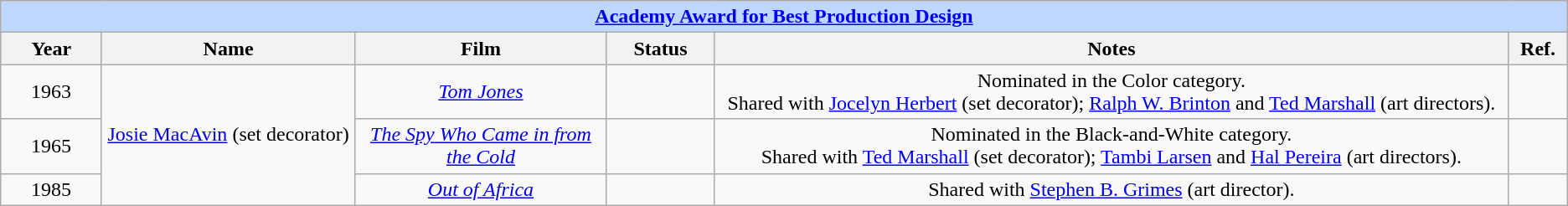<table class="wikitable" style="text-align: center">
<tr ---- bgcolor="#bfd7ff">
<td colspan=6 align=center><strong><a href='#'>Academy Award for Best Production Design</a></strong></td>
</tr>
<tr ---- bgcolor="#ebf5ff">
<th width="75">Year</th>
<th width="200">Name</th>
<th width="200">Film</th>
<th width="80">Status</th>
<th width="650">Notes</th>
<th width="40">Ref.</th>
</tr>
<tr>
<td>1963</td>
<td rowspan=3><a href='#'>Josie MacAvin</a> (set decorator)</td>
<td><em><a href='#'>Tom Jones</a></em></td>
<td></td>
<td>Nominated in the Color category. <br> Shared with <a href='#'>Jocelyn Herbert</a> (set decorator); <a href='#'>Ralph W. Brinton</a> and <a href='#'>Ted Marshall</a> (art directors).</td>
<td></td>
</tr>
<tr>
<td>1965</td>
<td><em><a href='#'>The Spy Who Came in from the Cold</a></em></td>
<td></td>
<td>Nominated in the Black-and-White category. <br> Shared with <a href='#'>Ted Marshall</a> (set decorator); <a href='#'>Tambi Larsen</a> and <a href='#'>Hal Pereira</a> (art directors).</td>
<td></td>
</tr>
<tr>
<td>1985</td>
<td><em><a href='#'>Out of Africa</a></em></td>
<td></td>
<td>Shared with <a href='#'>Stephen B. Grimes</a> (art director).</td>
<td></td>
</tr>
</table>
